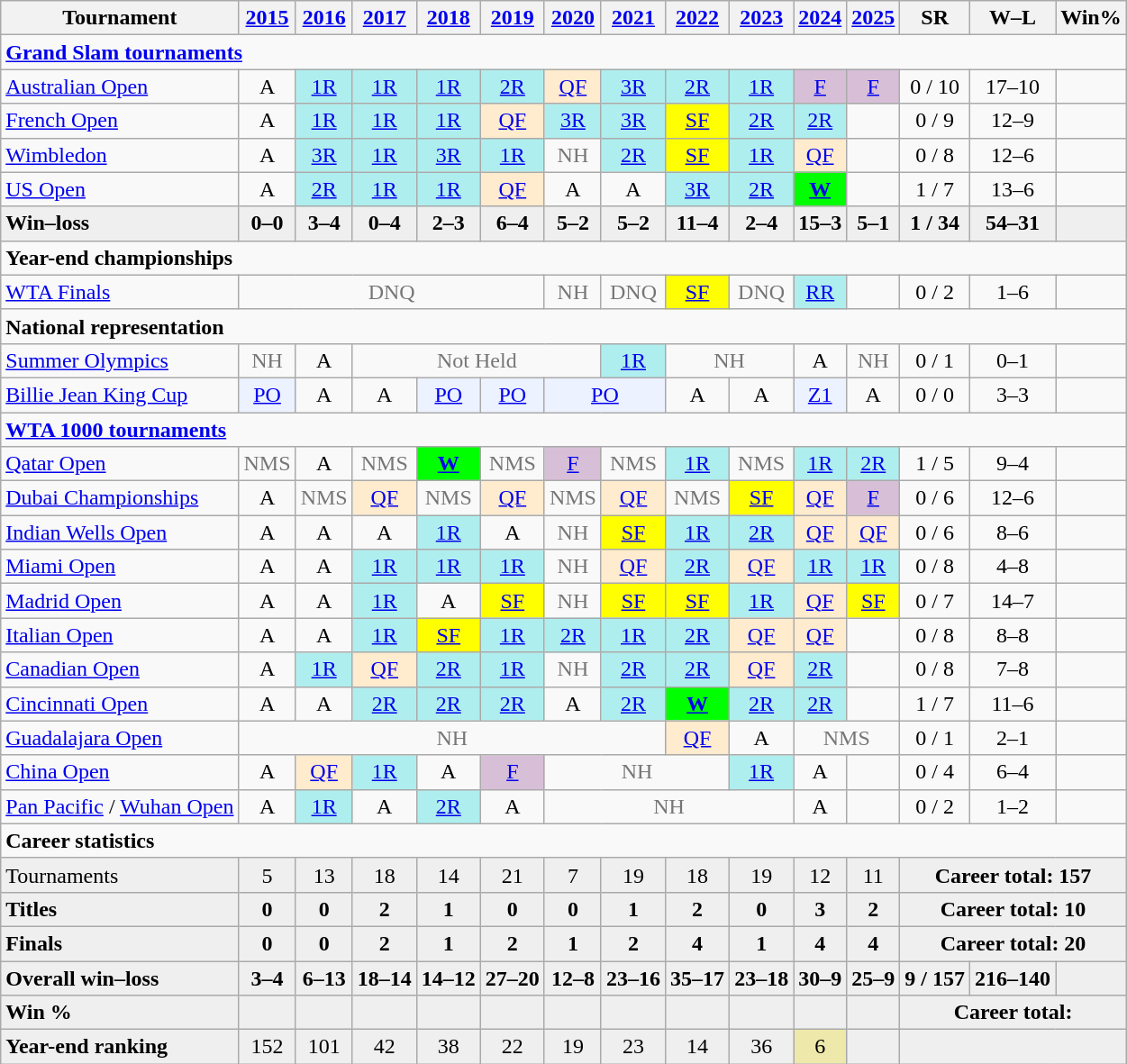<table class=wikitable style=text-align:center>
<tr>
<th>Tournament</th>
<th><a href='#'>2015</a></th>
<th><a href='#'>2016</a></th>
<th><a href='#'>2017</a></th>
<th><a href='#'>2018</a></th>
<th><a href='#'>2019</a></th>
<th><a href='#'>2020</a></th>
<th><a href='#'>2021</a></th>
<th><a href='#'>2022</a></th>
<th><a href='#'>2023</a></th>
<th><a href='#'>2024</a></th>
<th><a href='#'>2025</a></th>
<th>SR</th>
<th>W–L</th>
<th>Win%</th>
</tr>
<tr>
<td colspan="15" align="left"><strong><a href='#'>Grand Slam tournaments</a></strong></td>
</tr>
<tr>
<td style=text-align:left><a href='#'>Australian Open</a></td>
<td>A</td>
<td style=background:#afeeee><a href='#'>1R</a></td>
<td style=background:#afeeee><a href='#'>1R</a></td>
<td style=background:#afeeee><a href='#'>1R</a></td>
<td style=background:#afeeee><a href='#'>2R</a></td>
<td style=background:#ffebcd><a href='#'>QF</a></td>
<td style=background:#afeeee><a href='#'>3R</a></td>
<td style=background:#afeeee><a href='#'>2R</a></td>
<td style=background:#afeeee><a href='#'>1R</a></td>
<td style=background:thistle><a href='#'>F</a></td>
<td style=background:thistle><a href='#'>F</a></td>
<td>0 / 10</td>
<td>17–10</td>
<td></td>
</tr>
<tr>
<td style=text-align:left><a href='#'>French Open</a></td>
<td>A</td>
<td style=background:#afeeee><a href='#'>1R</a></td>
<td style=background:#afeeee><a href='#'>1R</a></td>
<td style=background:#afeeee><a href='#'>1R</a></td>
<td style=background:#ffebcd><a href='#'>QF</a></td>
<td style=background:#afeeee><a href='#'>3R</a></td>
<td style=background:#afeeee><a href='#'>3R</a></td>
<td style=background:yellow><a href='#'>SF</a></td>
<td style=background:#afeeee><a href='#'>2R</a></td>
<td style=background:#afeeee><a href='#'>2R</a></td>
<td></td>
<td>0 / 9</td>
<td>12–9</td>
<td></td>
</tr>
<tr>
<td align=left><a href='#'>Wimbledon</a></td>
<td>A</td>
<td style=background:#afeeee><a href='#'>3R</a></td>
<td style=background:#afeeee><a href='#'>1R</a></td>
<td style=background:#afeeee><a href='#'>3R</a></td>
<td style=background:#afeeee><a href='#'>1R</a></td>
<td style=color:#767676>NH</td>
<td bgcolor=afeeee><a href='#'>2R</a></td>
<td bgcolor=yellow><a href='#'>SF</a></td>
<td bgcolor=afeeee><a href='#'>1R</a></td>
<td bgcolor=ffebcd><a href='#'>QF</a></td>
<td></td>
<td>0 / 8</td>
<td>12–6</td>
<td></td>
</tr>
<tr>
<td style=text-align:left><a href='#'>US Open</a></td>
<td>A</td>
<td style=background:#afeeee><a href='#'>2R</a></td>
<td style=background:#afeeee><a href='#'>1R</a></td>
<td style=background:#afeeee><a href='#'>1R</a></td>
<td style=background:#ffebcd><a href='#'>QF</a></td>
<td>A</td>
<td>A</td>
<td style=background:#afeeee><a href='#'>3R</a></td>
<td style=background:#afeeee><a href='#'>2R</a></td>
<td style=background:lime><a href='#'><strong>W</strong></a></td>
<td></td>
<td>1 / 7</td>
<td>13–6</td>
<td></td>
</tr>
<tr style=background:#efefef;font-weight:bold>
<td style=text-align:left>Win–loss</td>
<td>0–0</td>
<td>3–4</td>
<td>0–4</td>
<td>2–3</td>
<td>6–4</td>
<td>5–2</td>
<td>5–2</td>
<td>11–4</td>
<td>2–4</td>
<td>15–3</td>
<td>5–1</td>
<td>1 / 34</td>
<td>54–31</td>
<td></td>
</tr>
<tr>
<td colspan="15" align="left"><strong>Year-end championships</strong></td>
</tr>
<tr>
<td align=left><a href='#'>WTA Finals</a></td>
<td style=color:#767676 colspan="5">DNQ</td>
<td style=color:#767676>NH</td>
<td style=color:#767676>DNQ</td>
<td bgcolor=yellow><a href='#'>SF</a></td>
<td style=color:#767676>DNQ</td>
<td style=background:#afeeee><a href='#'>RR</a></td>
<td></td>
<td>0 / 2</td>
<td>1–6</td>
<td></td>
</tr>
<tr>
<td colspan="15" align="left"><strong>National representation</strong></td>
</tr>
<tr>
<td align=left><a href='#'>Summer Olympics</a></td>
<td style=color:#767676>NH</td>
<td>A</td>
<td style=color:#767676 colspan="4">Not Held</td>
<td bgcolor=afeeee><a href='#'>1R</a></td>
<td style=color:#767676 colspan="2">NH</td>
<td>A</td>
<td style=color:#767676>NH</td>
<td>0 / 1</td>
<td>0–1</td>
<td></td>
</tr>
<tr>
<td style=text-align:left><a href='#'>Billie Jean King Cup</a></td>
<td bgcolor=ecf2ff><a href='#'>PO</a></td>
<td>A</td>
<td>A</td>
<td bgcolor=ecf2ff><a href='#'>PO</a></td>
<td bgcolor=ecf2ff><a href='#'>PO</a></td>
<td colspan=2 bgcolor=ecf2ff><a href='#'>PO</a></td>
<td>A</td>
<td>A</td>
<td style=background:#ecf2ff><a href='#'>Z1</a></td>
<td>A</td>
<td>0 / 0</td>
<td>3–3</td>
<td></td>
</tr>
<tr>
<td colspan="15" align="left"><strong><a href='#'>WTA 1000 tournaments</a></strong></td>
</tr>
<tr>
<td align=left><a href='#'>Qatar Open</a></td>
<td style=color:#767676>NMS</td>
<td>A</td>
<td style=color:#767676>NMS</td>
<td bgcolor=lime><strong><a href='#'>W</a></strong></td>
<td style=color:#767676>NMS</td>
<td bgcolor=thistle><a href='#'>F</a></td>
<td style=color:#767676>NMS</td>
<td bgcolor=afeeee><a href='#'>1R</a></td>
<td style=color:#767676>NMS</td>
<td bgcolor=afeeee><a href='#'>1R</a></td>
<td bgcolor=afeeee><a href='#'>2R</a></td>
<td>1 / 5</td>
<td>9–4</td>
<td></td>
</tr>
<tr>
<td align=left><a href='#'>Dubai Championships</a></td>
<td>A</td>
<td style=color:#767676>NMS</td>
<td bgcolor=ffebcd><a href='#'>QF</a></td>
<td style=color:#767676>NMS</td>
<td bgcolor=ffebcd><a href='#'>QF</a></td>
<td style=color:#767676>NMS</td>
<td bgcolor=ffebcd><a href='#'>QF</a></td>
<td style=color:#767676>NMS</td>
<td bgcolor=yellow><a href='#'>SF</a></td>
<td bgcolor=ffebcd><a href='#'>QF</a></td>
<td bgcolor=thistle><a href='#'>F</a></td>
<td>0 / 6</td>
<td>12–6</td>
<td></td>
</tr>
<tr>
<td align="left"><a href='#'>Indian Wells Open</a></td>
<td>A</td>
<td>A</td>
<td>A</td>
<td bgcolor="afeeee"><a href='#'>1R</a></td>
<td>A</td>
<td style="color:#767676">NH</td>
<td bgcolor="yellow"><a href='#'>SF</a></td>
<td bgcolor="afeeee"><a href='#'>1R</a></td>
<td bgcolor="afeeee"><a href='#'>2R</a></td>
<td bgcolor=ffebcd><a href='#'>QF</a></td>
<td bgcolor=ffebcd><a href='#'>QF</a></td>
<td>0 / 6</td>
<td>8–6</td>
<td></td>
</tr>
<tr>
<td align="left"><a href='#'>Miami Open</a></td>
<td>A</td>
<td>A</td>
<td bgcolor="afeeee"><a href='#'>1R</a></td>
<td bgcolor="afeeee"><a href='#'>1R</a></td>
<td bgcolor="afeeee"><a href='#'>1R</a></td>
<td style="color:#767676">NH</td>
<td bgcolor="ffebcd"><a href='#'>QF</a></td>
<td bgcolor="afeeee"><a href='#'>2R</a></td>
<td bgcolor="ffebcd"><a href='#'>QF</a></td>
<td bgcolor="afeeee"><a href='#'>1R</a></td>
<td bgcolor="afeeee"><a href='#'>1R</a></td>
<td>0 / 8</td>
<td>4–8</td>
<td></td>
</tr>
<tr>
<td align="left"><a href='#'>Madrid Open</a></td>
<td>A</td>
<td>A</td>
<td bgcolor="afeeee"><a href='#'>1R</a></td>
<td>A</td>
<td bgcolor="yellow"><a href='#'>SF</a></td>
<td style="color:#767676">NH</td>
<td bgcolor="yellow"><a href='#'>SF</a></td>
<td bgcolor="yellow"><a href='#'>SF</a></td>
<td bgcolor="afeeee"><a href='#'>1R</a></td>
<td bgcolor="ffebcd"><a href='#'>QF</a></td>
<td bgcolor="yellow"><a href='#'>SF</a></td>
<td>0 / 7</td>
<td>14–7</td>
<td></td>
</tr>
<tr>
<td align="left"><a href='#'>Italian Open</a></td>
<td>A</td>
<td>A</td>
<td bgcolor="afeeee"><a href='#'>1R</a></td>
<td bgcolor="yellow"><a href='#'>SF</a></td>
<td bgcolor="afeeee"><a href='#'>1R</a></td>
<td bgcolor="afeeee"><a href='#'>2R</a></td>
<td bgcolor="afeeee"><a href='#'>1R</a></td>
<td bgcolor="afeeee"><a href='#'>2R</a></td>
<td bgcolor="ffebcd"><a href='#'>QF</a></td>
<td bgcolor="ffebcd"><a href='#'>QF</a></td>
<td></td>
<td>0 / 8</td>
<td>8–8</td>
<td></td>
</tr>
<tr>
<td align="left"><a href='#'>Canadian Open</a></td>
<td>A</td>
<td bgcolor="afeeee"><a href='#'>1R</a></td>
<td bgcolor="ffebcd"><a href='#'>QF</a></td>
<td bgcolor="afeeee"><a href='#'>2R</a></td>
<td bgcolor="afeeee"><a href='#'>1R</a></td>
<td style="color:#767676">NH</td>
<td bgcolor="afeeee"><a href='#'>2R</a></td>
<td bgcolor="afeeee"><a href='#'>2R</a></td>
<td bgcolor="ffebcd"><a href='#'>QF</a></td>
<td bgcolor="afeeee"><a href='#'>2R</a></td>
<td></td>
<td>0 / 8</td>
<td>7–8</td>
<td></td>
</tr>
<tr>
<td align="left"><a href='#'>Cincinnati Open</a></td>
<td>A</td>
<td>A</td>
<td bgcolor="afeeee"><a href='#'>2R</a></td>
<td bgcolor="afeeee"><a href='#'>2R</a></td>
<td bgcolor="afeeee"><a href='#'>2R</a></td>
<td>A</td>
<td bgcolor="afeeee"><a href='#'>2R</a></td>
<td bgcolor="lime"><a href='#'><strong>W</strong></a></td>
<td bgcolor="afeeee"><a href='#'>2R</a></td>
<td bgcolor="afeeee"><a href='#'>2R</a></td>
<td></td>
<td>1 / 7</td>
<td>11–6</td>
<td></td>
</tr>
<tr>
<td align="left"><a href='#'>Guadalajara Open</a></td>
<td colspan="7" style="color:#767676">NH</td>
<td bgcolor="ffebcd"><a href='#'>QF</a></td>
<td>A</td>
<td colspan=2 style=color:#767676>NMS</td>
<td>0 / 1</td>
<td>2–1</td>
<td></td>
</tr>
<tr>
<td align=left><a href='#'>China Open</a></td>
<td>A</td>
<td bgcolor=ffebcd><a href='#'>QF</a></td>
<td bgcolor=afeeee><a href='#'>1R</a></td>
<td>A</td>
<td bgcolor=thistle><a href='#'>F</a></td>
<td colspan="3" style="color:#767676">NH</td>
<td bgcolor=afeeee><a href='#'>1R</a></td>
<td>A</td>
<td></td>
<td>0 / 4</td>
<td>6–4</td>
<td></td>
</tr>
<tr>
<td align="left"><a href='#'>Pan Pacific</a> / <a href='#'>Wuhan Open</a></td>
<td>A</td>
<td bgcolor="afeeee"><a href='#'>1R</a></td>
<td>A</td>
<td bgcolor="afeeee"><a href='#'>2R</a></td>
<td>A</td>
<td colspan="4" style="color:#767676">NH</td>
<td>A</td>
<td></td>
<td>0 / 2</td>
<td>1–2</td>
<td></td>
</tr>
<tr>
<td colspan="15" style="text-align:left"><strong>Career statistics</strong></td>
</tr>
<tr bgcolor="EFEFEF">
<td align="left">Tournaments</td>
<td>5</td>
<td>13</td>
<td>18</td>
<td>14</td>
<td>21</td>
<td>7</td>
<td>19</td>
<td>18</td>
<td>19</td>
<td>12</td>
<td>11</td>
<td colspan="3"><strong>Career total: 157</strong></td>
</tr>
<tr style="background:#efefef;font-weight:bold">
<td style="text-align:left">Titles</td>
<td>0</td>
<td>0</td>
<td>2</td>
<td>1</td>
<td>0</td>
<td>0</td>
<td>1</td>
<td>2</td>
<td>0</td>
<td>3</td>
<td>2</td>
<td colspan="3">Career total: 10</td>
</tr>
<tr style="background:#efefef;font-weight:bold">
<td style="text-align:left">Finals</td>
<td>0</td>
<td>0</td>
<td>2</td>
<td>1</td>
<td>2</td>
<td>1</td>
<td>2</td>
<td>4</td>
<td>1</td>
<td>4</td>
<td>4</td>
<td colspan="3">Career total: 20</td>
</tr>
<tr style="background:#efefef;font-weight:bold">
<td style="text-align:left">Overall win–loss</td>
<td>3–4</td>
<td>6–13</td>
<td>18–14</td>
<td>14–12</td>
<td>27–20</td>
<td>12–8</td>
<td>23–16</td>
<td>35–17</td>
<td>23–18</td>
<td>30–9</td>
<td>25–9</td>
<td>9 / 157</td>
<td>216–140</td>
<td></td>
</tr>
<tr style="background:#efefef;font-weight:bold">
<td style="text-align:left">Win %</td>
<td></td>
<td></td>
<td></td>
<td></td>
<td></td>
<td></td>
<td></td>
<td></td>
<td></td>
<td></td>
<td></td>
<td colspan="3">Career total: </td>
</tr>
<tr bgcolor="efefef">
<td align="left"><strong>Year-end ranking</strong></td>
<td>152</td>
<td>101</td>
<td>42</td>
<td>38</td>
<td>22</td>
<td>19</td>
<td>23</td>
<td>14</td>
<td>36</td>
<td style=background:#EEE8AA>6</td>
<td></td>
<td colspan="3"></td>
</tr>
</table>
